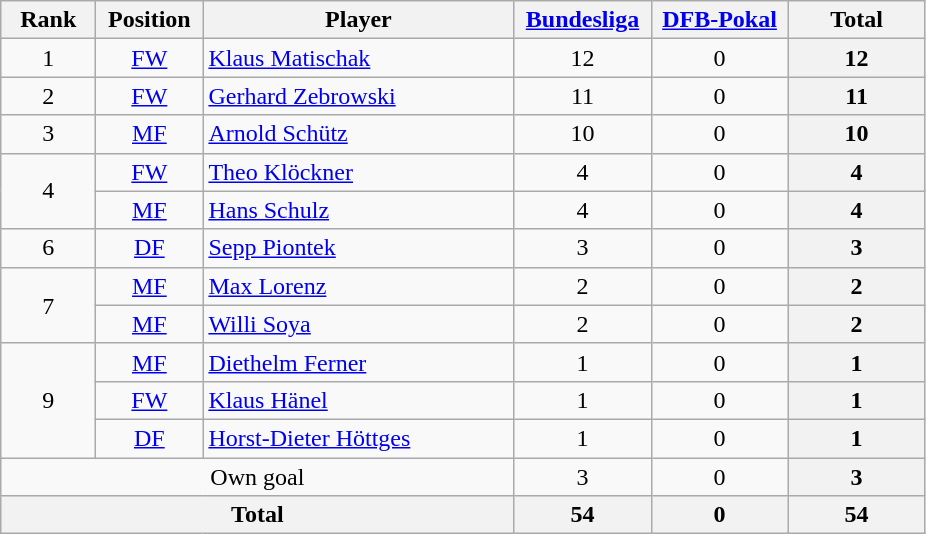<table class="wikitable" style="text-align:center;">
<tr>
<th style="width:56px;">Rank</th>
<th style="width:64px;">Position</th>
<th style="width:200px;">Player</th>
<th style="width:84px;"><a href='#'>Bundesliga</a></th>
<th style="width:84px;"><a href='#'>DFB-Pokal</a></th>
<th style="width:84px;">Total</th>
</tr>
<tr>
<td>1</td>
<td><a href='#'>FW</a></td>
<td align="left"> <a href='#'>Klaus Matischak</a></td>
<td>12</td>
<td>0</td>
<th>12</th>
</tr>
<tr>
<td>2</td>
<td><a href='#'>FW</a></td>
<td align="left"> <a href='#'>Gerhard Zebrowski</a></td>
<td>11</td>
<td>0</td>
<th>11</th>
</tr>
<tr>
<td>3</td>
<td><a href='#'>MF</a></td>
<td align="left"> <a href='#'>Arnold Schütz</a></td>
<td>10</td>
<td>0</td>
<th>10</th>
</tr>
<tr>
<td rowspan="2">4</td>
<td><a href='#'>FW</a></td>
<td align="left"> <a href='#'>Theo Klöckner</a></td>
<td>4</td>
<td>0</td>
<th>4</th>
</tr>
<tr>
<td><a href='#'>MF</a></td>
<td align="left"> <a href='#'>Hans Schulz</a></td>
<td>4</td>
<td>0</td>
<th>4</th>
</tr>
<tr>
<td>6</td>
<td><a href='#'>DF</a></td>
<td align="left"> <a href='#'>Sepp Piontek</a></td>
<td>3</td>
<td>0</td>
<th>3</th>
</tr>
<tr>
<td rowspan="2">7</td>
<td><a href='#'>MF</a></td>
<td align="left"> <a href='#'>Max Lorenz</a></td>
<td>2</td>
<td>0</td>
<th>2</th>
</tr>
<tr>
<td><a href='#'>MF</a></td>
<td align="left"> <a href='#'>Willi Soya</a></td>
<td>2</td>
<td>0</td>
<th>2</th>
</tr>
<tr>
<td rowspan="3">9</td>
<td><a href='#'>MF</a></td>
<td align="left"> <a href='#'>Diethelm Ferner</a></td>
<td>1</td>
<td>0</td>
<th>1</th>
</tr>
<tr>
<td><a href='#'>FW</a></td>
<td align="left"> <a href='#'>Klaus Hänel</a></td>
<td>1</td>
<td>0</td>
<th>1</th>
</tr>
<tr>
<td><a href='#'>DF</a></td>
<td align="left"> <a href='#'>Horst-Dieter Höttges</a></td>
<td>1</td>
<td>0</td>
<th>1</th>
</tr>
<tr>
<td colspan="3">Own goal</td>
<td>3</td>
<td>0</td>
<th>3</th>
</tr>
<tr>
<th colspan="3"><strong>Total</strong></th>
<th><strong>54</strong></th>
<th><strong>0</strong></th>
<th><strong>54</strong></th>
</tr>
</table>
